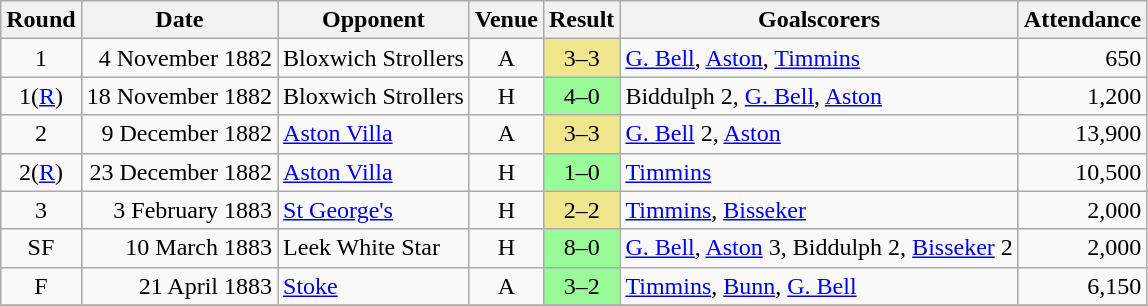<table class="wikitable">
<tr>
<th>Round</th>
<th>Date</th>
<th>Opponent</th>
<th>Venue</th>
<th>Result</th>
<th>Goalscorers</th>
<th>Attendance</th>
</tr>
<tr>
<td align="center">1</td>
<td align="right">4 November 1882</td>
<td>Bloxwich Strollers</td>
<td align="center">A</td>
<td align="center" bgcolor="Khaki">3–3</td>
<td><a href='#'>G. Bell</a>, <a href='#'>Aston</a>, <a href='#'>Timmins</a></td>
<td align="right">650</td>
</tr>
<tr>
<td align="center">1(<a href='#'>R</a>)</td>
<td align="right">18 November 1882</td>
<td>Bloxwich Strollers</td>
<td align="center">H</td>
<td align="center" bgcolor="PaleGreen">4–0</td>
<td>Biddulph 2, <a href='#'>G. Bell</a>, <a href='#'>Aston</a></td>
<td align="right">1,200</td>
</tr>
<tr>
<td align="center">2</td>
<td align="right">9 December 1882</td>
<td><a href='#'>Aston Villa</a></td>
<td align="center">A</td>
<td align="center" bgcolor="Khaki">3–3</td>
<td><a href='#'>G. Bell</a> 2, <a href='#'>Aston</a></td>
<td align="right">13,900</td>
</tr>
<tr>
<td align="center">2(<a href='#'>R</a>)</td>
<td align="right">23 December 1882</td>
<td><a href='#'>Aston Villa</a></td>
<td align="center">H</td>
<td align="center" bgcolor="PaleGreen">1–0</td>
<td><a href='#'>Timmins</a></td>
<td align="right">10,500</td>
</tr>
<tr>
<td align="center">3</td>
<td align="right">3 February 1883</td>
<td><a href='#'>St George's</a></td>
<td align="center">H</td>
<td align="center" bgcolor="Khaki">2–2</td>
<td><a href='#'>Timmins</a>, <a href='#'>Bisseker</a></td>
<td align="right">2,000</td>
</tr>
<tr>
<td align="center">SF</td>
<td align="right">10 March 1883</td>
<td>Leek White Star</td>
<td align="center">H</td>
<td align="center" bgcolor="PaleGreen">8–0</td>
<td><a href='#'>G. Bell</a>, <a href='#'>Aston</a> 3, Biddulph 2, <a href='#'>Bisseker</a> 2</td>
<td align="right">2,000</td>
</tr>
<tr>
<td align="center">F</td>
<td align="right">21 April 1883</td>
<td><a href='#'>Stoke</a></td>
<td align="center">A</td>
<td align="center" bgcolor="PaleGreen">3–2</td>
<td><a href='#'>Timmins</a>, <a href='#'>Bunn</a>, <a href='#'>G. Bell</a></td>
<td align="right">6,150</td>
</tr>
<tr>
</tr>
</table>
